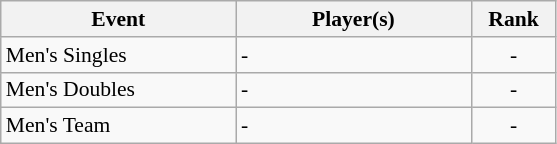<table class=wikitable style="font-size:90%">
<tr>
<th width=150>Event</th>
<th width=150>Player(s)</th>
<th width=50>Rank</th>
</tr>
<tr>
<td>Men's Singles</td>
<td>-</td>
<td align="center">-</td>
</tr>
<tr>
<td>Men's Doubles</td>
<td>-</td>
<td align="center">-</td>
</tr>
<tr>
<td>Men's Team</td>
<td>-</td>
<td align="center">-</td>
</tr>
</table>
